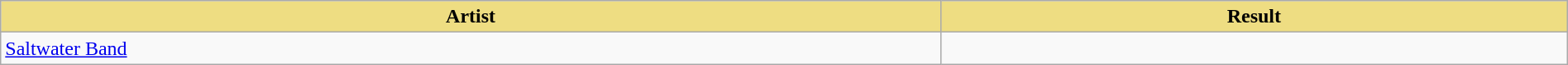<table class="wikitable" width=100%>
<tr>
<th style="width:15%;background:#EEDD82;">Artist</th>
<th style="width:10%;background:#EEDD82;">Result</th>
</tr>
<tr>
<td><a href='#'>Saltwater Band</a></td>
<td></td>
</tr>
</table>
